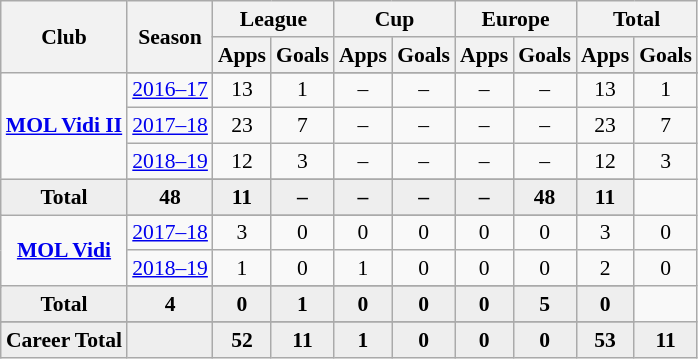<table class="wikitable" style="font-size:90%; text-align: center;">
<tr>
<th rowspan="2">Club</th>
<th rowspan="2">Season</th>
<th colspan="2">League</th>
<th colspan="2">Cup</th>
<th colspan="2">Europe</th>
<th colspan="2">Total</th>
</tr>
<tr>
<th>Apps</th>
<th>Goals</th>
<th>Apps</th>
<th>Goals</th>
<th>Apps</th>
<th>Goals</th>
<th>Apps</th>
<th>Goals</th>
</tr>
<tr ||-||-||-|->
<td rowspan="5" valign="center"><strong><a href='#'>MOL Vidi II</a></strong></td>
</tr>
<tr>
<td><a href='#'>2016–17</a></td>
<td>13</td>
<td>1</td>
<td>–</td>
<td>–</td>
<td>–</td>
<td>–</td>
<td>13</td>
<td>1</td>
</tr>
<tr>
<td><a href='#'>2017–18</a></td>
<td>23</td>
<td>7</td>
<td>–</td>
<td>–</td>
<td>–</td>
<td>–</td>
<td>23</td>
<td>7</td>
</tr>
<tr>
<td><a href='#'>2018–19</a></td>
<td>12</td>
<td>3</td>
<td>–</td>
<td>–</td>
<td>–</td>
<td>–</td>
<td>12</td>
<td>3</td>
</tr>
<tr>
</tr>
<tr style="font-weight:bold; background-color:#eeeeee;">
<td>Total</td>
<td>48</td>
<td>11</td>
<td>–</td>
<td>–</td>
<td>–</td>
<td>–</td>
<td>48</td>
<td>11</td>
</tr>
<tr>
<td rowspan="4" valign="center"><strong><a href='#'>MOL Vidi</a></strong></td>
</tr>
<tr>
<td><a href='#'>2017–18</a></td>
<td>3</td>
<td>0</td>
<td>0</td>
<td>0</td>
<td>0</td>
<td>0</td>
<td>3</td>
<td>0</td>
</tr>
<tr>
<td><a href='#'>2018–19</a></td>
<td>1</td>
<td>0</td>
<td>1</td>
<td>0</td>
<td>0</td>
<td>0</td>
<td>2</td>
<td>0</td>
</tr>
<tr>
</tr>
<tr style="font-weight:bold; background-color:#eeeeee;">
<td>Total</td>
<td>4</td>
<td>0</td>
<td>1</td>
<td>0</td>
<td>0</td>
<td>0</td>
<td>5</td>
<td>0</td>
</tr>
<tr>
</tr>
<tr style="font-weight:bold; background-color:#eeeeee;">
<td rowspan="1" valign="top"><strong>Career Total</strong></td>
<td></td>
<td><strong>52</strong></td>
<td><strong>11</strong></td>
<td><strong>1</strong></td>
<td><strong>0</strong></td>
<td><strong>0</strong></td>
<td><strong>0</strong></td>
<td><strong>53</strong></td>
<td><strong>11</strong></td>
</tr>
</table>
